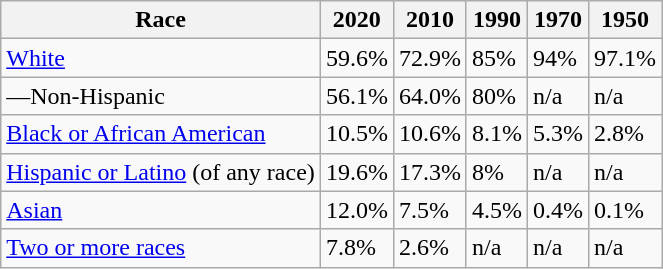<table class="wikitable sortable">
<tr>
<th>Race</th>
<th>2020</th>
<th>2010</th>
<th>1990</th>
<th>1970</th>
<th>1950</th>
</tr>
<tr>
<td><a href='#'>White</a></td>
<td>59.6%</td>
<td>72.9%</td>
<td>85%</td>
<td>94%</td>
<td>97.1%</td>
</tr>
<tr>
<td>—Non-Hispanic</td>
<td>56.1%</td>
<td>64.0%</td>
<td>80%</td>
<td>n/a</td>
<td>n/a</td>
</tr>
<tr>
<td><a href='#'>Black or African American</a></td>
<td>10.5%</td>
<td>10.6%</td>
<td>8.1%</td>
<td>5.3%</td>
<td>2.8%</td>
</tr>
<tr>
<td><a href='#'>Hispanic or Latino</a> (of any race)</td>
<td>19.6%</td>
<td>17.3%</td>
<td>8%</td>
<td>n/a</td>
<td>n/a</td>
</tr>
<tr>
<td><a href='#'>Asian</a></td>
<td>12.0%</td>
<td>7.5%</td>
<td>4.5%</td>
<td>0.4%</td>
<td>0.1%</td>
</tr>
<tr>
<td><a href='#'>Two or more races</a></td>
<td>7.8%</td>
<td>2.6%</td>
<td>n/a</td>
<td>n/a</td>
<td>n/a</td>
</tr>
</table>
